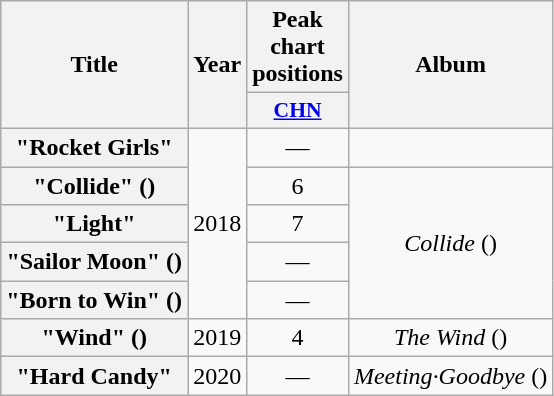<table class="wikitable plainrowheaders" style="text-align:center;">
<tr>
<th scope="col" rowspan="2">Title</th>
<th scope="col" rowspan="2">Year</th>
<th colspan="1">Peak chart positions</th>
<th scope="col" rowspan="2" scope="col">Album</th>
</tr>
<tr>
<th scope="col" style="width:3em;font-size:90%;"><a href='#'>CHN</a><br></th>
</tr>
<tr>
<th scope="row">"Rocket Girls"</th>
<td rowspan="5">2018</td>
<td>—</td>
<td></td>
</tr>
<tr>
<th scope="row">"Collide" ()</th>
<td>6</td>
<td rowspan="4"><em>Collide</em> ()</td>
</tr>
<tr>
<th scope="row">"Light"</th>
<td>7</td>
</tr>
<tr>
<th scope="row">"Sailor Moon"  ()</th>
<td>—</td>
</tr>
<tr>
<th scope="row">"Born to Win" ()</th>
<td>—</td>
</tr>
<tr>
<th scope="row">"Wind" ()</th>
<td>2019</td>
<td>4</td>
<td><em>The Wind</em> ()</td>
</tr>
<tr>
<th scope="row">"Hard Candy"</th>
<td>2020</td>
<td>—</td>
<td><em>Meeting·Goodbye</em> ()</td>
</tr>
</table>
